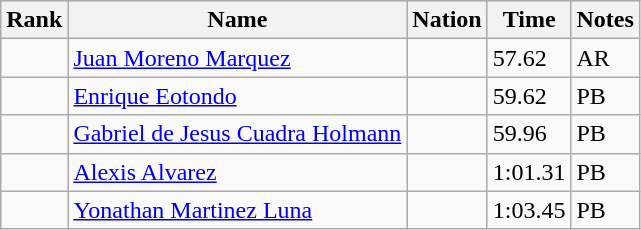<table class="wikitable sortable">
<tr>
<th>Rank</th>
<th>Name</th>
<th>Nation</th>
<th>Time</th>
<th>Notes</th>
</tr>
<tr>
<td></td>
<td><a href='#'>Juan Moreno Marquez</a></td>
<td></td>
<td>57.62</td>
<td>AR</td>
</tr>
<tr>
<td></td>
<td><a href='#'>Enrique Eotondo</a></td>
<td></td>
<td>59.62</td>
<td>PB</td>
</tr>
<tr>
<td></td>
<td><a href='#'>Gabriel de Jesus Cuadra Holmann</a></td>
<td></td>
<td>59.96</td>
<td>PB</td>
</tr>
<tr>
<td></td>
<td><a href='#'>Alexis Alvarez</a></td>
<td></td>
<td>1:01.31</td>
<td>PB</td>
</tr>
<tr>
<td></td>
<td><a href='#'>Yonathan Martinez Luna</a></td>
<td></td>
<td>1:03.45</td>
<td>PB</td>
</tr>
</table>
